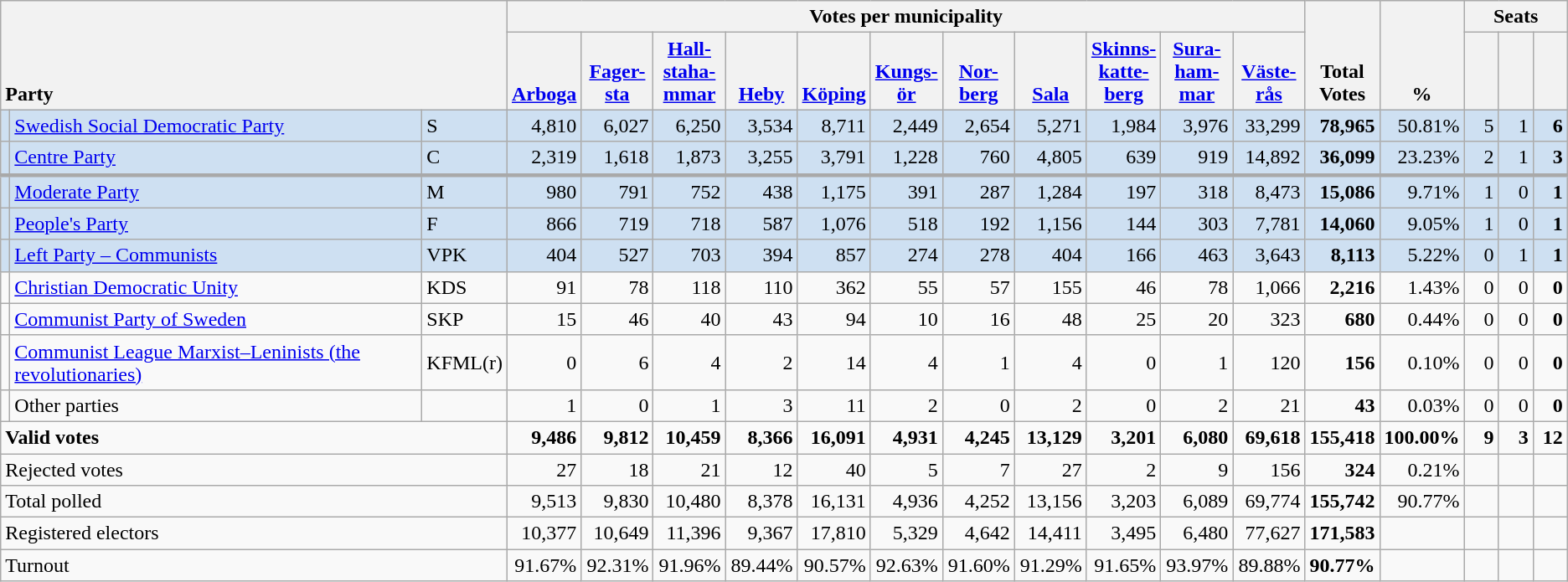<table class="wikitable" border="1" style="text-align:right;">
<tr>
<th style="text-align:left;" valign=bottom rowspan=2 colspan=3>Party</th>
<th colspan=11>Votes per municipality</th>
<th align=center valign=bottom rowspan=2 width="50">Total Votes</th>
<th align=center valign=bottom rowspan=2 width="50">%</th>
<th colspan=3>Seats</th>
</tr>
<tr>
<th align=center valign=bottom width="50"><a href='#'>Arboga</a></th>
<th align=center valign=bottom width="50"><a href='#'>Fager- sta</a></th>
<th align=center valign=bottom width="50"><a href='#'>Hall- staha- mmar</a></th>
<th align=center valign=bottom width="50"><a href='#'>Heby</a></th>
<th align=center valign=bottom width="50"><a href='#'>Köping</a></th>
<th align=center valign=bottom width="50"><a href='#'>Kungs- ör</a></th>
<th align=center valign=bottom width="50"><a href='#'>Nor- berg</a></th>
<th align=center valign=bottom width="50"><a href='#'>Sala</a></th>
<th align=center valign=bottom width="50"><a href='#'>Skinns- katte- berg</a></th>
<th align=center valign=bottom width="50"><a href='#'>Sura- ham- mar</a></th>
<th align=center valign=bottom width="50"><a href='#'>Väste- rås</a></th>
<th align=center valign=bottom width="20"><small></small></th>
<th align=center valign=bottom width="20"><small><a href='#'></a></small></th>
<th align=center valign=bottom width="20"><small></small></th>
</tr>
<tr style="background:#CEE0F2;">
<td></td>
<td align=left style="white-space: nowrap;"><a href='#'>Swedish Social Democratic Party</a></td>
<td align=left>S</td>
<td>4,810</td>
<td>6,027</td>
<td>6,250</td>
<td>3,534</td>
<td>8,711</td>
<td>2,449</td>
<td>2,654</td>
<td>5,271</td>
<td>1,984</td>
<td>3,976</td>
<td>33,299</td>
<td><strong>78,965</strong></td>
<td>50.81%</td>
<td>5</td>
<td>1</td>
<td><strong>6</strong></td>
</tr>
<tr style="background:#CEE0F2;">
<td></td>
<td align=left><a href='#'>Centre Party</a></td>
<td align=left>C</td>
<td>2,319</td>
<td>1,618</td>
<td>1,873</td>
<td>3,255</td>
<td>3,791</td>
<td>1,228</td>
<td>760</td>
<td>4,805</td>
<td>639</td>
<td>919</td>
<td>14,892</td>
<td><strong>36,099</strong></td>
<td>23.23%</td>
<td>2</td>
<td>1</td>
<td><strong>3</strong></td>
</tr>
<tr style="background:#CEE0F2; border-top:3px solid darkgray;">
<td></td>
<td align=left><a href='#'>Moderate Party</a></td>
<td align=left>M</td>
<td>980</td>
<td>791</td>
<td>752</td>
<td>438</td>
<td>1,175</td>
<td>391</td>
<td>287</td>
<td>1,284</td>
<td>197</td>
<td>318</td>
<td>8,473</td>
<td><strong>15,086</strong></td>
<td>9.71%</td>
<td>1</td>
<td>0</td>
<td><strong>1</strong></td>
</tr>
<tr style="background:#CEE0F2;">
<td></td>
<td align=left><a href='#'>People's Party</a></td>
<td align=left>F</td>
<td>866</td>
<td>719</td>
<td>718</td>
<td>587</td>
<td>1,076</td>
<td>518</td>
<td>192</td>
<td>1,156</td>
<td>144</td>
<td>303</td>
<td>7,781</td>
<td><strong>14,060</strong></td>
<td>9.05%</td>
<td>1</td>
<td>0</td>
<td><strong>1</strong></td>
</tr>
<tr style="background:#CEE0F2;">
<td></td>
<td align=left><a href='#'>Left Party – Communists</a></td>
<td align=left>VPK</td>
<td>404</td>
<td>527</td>
<td>703</td>
<td>394</td>
<td>857</td>
<td>274</td>
<td>278</td>
<td>404</td>
<td>166</td>
<td>463</td>
<td>3,643</td>
<td><strong>8,113</strong></td>
<td>5.22%</td>
<td>0</td>
<td>1</td>
<td><strong>1</strong></td>
</tr>
<tr>
<td></td>
<td align=left><a href='#'>Christian Democratic Unity</a></td>
<td align=left>KDS</td>
<td>91</td>
<td>78</td>
<td>118</td>
<td>110</td>
<td>362</td>
<td>55</td>
<td>57</td>
<td>155</td>
<td>46</td>
<td>78</td>
<td>1,066</td>
<td><strong>2,216</strong></td>
<td>1.43%</td>
<td>0</td>
<td>0</td>
<td><strong>0</strong></td>
</tr>
<tr>
<td></td>
<td align=left><a href='#'>Communist Party of Sweden</a></td>
<td align=left>SKP</td>
<td>15</td>
<td>46</td>
<td>40</td>
<td>43</td>
<td>94</td>
<td>10</td>
<td>16</td>
<td>48</td>
<td>25</td>
<td>20</td>
<td>323</td>
<td><strong>680</strong></td>
<td>0.44%</td>
<td>0</td>
<td>0</td>
<td><strong>0</strong></td>
</tr>
<tr>
<td></td>
<td align=left><a href='#'>Communist League Marxist–Leninists (the revolutionaries)</a></td>
<td align=left>KFML(r)</td>
<td>0</td>
<td>6</td>
<td>4</td>
<td>2</td>
<td>14</td>
<td>4</td>
<td>1</td>
<td>4</td>
<td>0</td>
<td>1</td>
<td>120</td>
<td><strong>156</strong></td>
<td>0.10%</td>
<td>0</td>
<td>0</td>
<td><strong>0</strong></td>
</tr>
<tr>
<td></td>
<td align=left>Other parties</td>
<td></td>
<td>1</td>
<td>0</td>
<td>1</td>
<td>3</td>
<td>11</td>
<td>2</td>
<td>0</td>
<td>2</td>
<td>0</td>
<td>2</td>
<td>21</td>
<td><strong>43</strong></td>
<td>0.03%</td>
<td>0</td>
<td>0</td>
<td><strong>0</strong></td>
</tr>
<tr style="font-weight:bold">
<td align=left colspan=3>Valid votes</td>
<td>9,486</td>
<td>9,812</td>
<td>10,459</td>
<td>8,366</td>
<td>16,091</td>
<td>4,931</td>
<td>4,245</td>
<td>13,129</td>
<td>3,201</td>
<td>6,080</td>
<td>69,618</td>
<td>155,418</td>
<td>100.00%</td>
<td>9</td>
<td>3</td>
<td>12</td>
</tr>
<tr>
<td align=left colspan=3>Rejected votes</td>
<td>27</td>
<td>18</td>
<td>21</td>
<td>12</td>
<td>40</td>
<td>5</td>
<td>7</td>
<td>27</td>
<td>2</td>
<td>9</td>
<td>156</td>
<td><strong>324</strong></td>
<td>0.21%</td>
<td></td>
<td></td>
<td></td>
</tr>
<tr>
<td align=left colspan=3>Total polled</td>
<td>9,513</td>
<td>9,830</td>
<td>10,480</td>
<td>8,378</td>
<td>16,131</td>
<td>4,936</td>
<td>4,252</td>
<td>13,156</td>
<td>3,203</td>
<td>6,089</td>
<td>69,774</td>
<td><strong>155,742</strong></td>
<td>90.77%</td>
<td></td>
<td></td>
<td></td>
</tr>
<tr>
<td align=left colspan=3>Registered electors</td>
<td>10,377</td>
<td>10,649</td>
<td>11,396</td>
<td>9,367</td>
<td>17,810</td>
<td>5,329</td>
<td>4,642</td>
<td>14,411</td>
<td>3,495</td>
<td>6,480</td>
<td>77,627</td>
<td><strong>171,583</strong></td>
<td></td>
<td></td>
<td></td>
<td></td>
</tr>
<tr>
<td align=left colspan=3>Turnout</td>
<td>91.67%</td>
<td>92.31%</td>
<td>91.96%</td>
<td>89.44%</td>
<td>90.57%</td>
<td>92.63%</td>
<td>91.60%</td>
<td>91.29%</td>
<td>91.65%</td>
<td>93.97%</td>
<td>89.88%</td>
<td><strong>90.77%</strong></td>
<td></td>
<td></td>
<td></td>
<td></td>
</tr>
</table>
